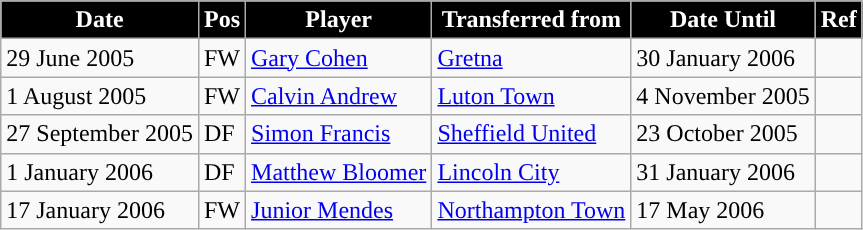<table class="wikitable plainrowheaders sortable">
<tr>
<th style="background:#000000; color:#FFFFFF; ">Date</th>
<th style="background:#000000; color:#FFFFff; ">Pos</th>
<th style="background:#000000; color:#FFFFff; ">Player</th>
<th style="background:#000000; color:#FFFFff; ">Transferred from</th>
<th style="background:#000000; color:#FFFFff; ">Date Until</th>
<th style="background:#000000; color:#FFFFff; ">Ref</th>
</tr>
<tr>
<td>29 June 2005</td>
<td>FW</td>
<td> <a href='#'>Gary Cohen</a></td>
<td> <a href='#'>Gretna</a></td>
<td>30 January 2006</td>
<td></td>
</tr>
<tr>
<td>1 August 2005</td>
<td>FW</td>
<td> <a href='#'>Calvin Andrew</a></td>
<td> <a href='#'>Luton Town</a></td>
<td>4 November 2005</td>
<td></td>
</tr>
<tr>
<td>27 September 2005</td>
<td>DF</td>
<td> <a href='#'>Simon Francis</a></td>
<td> <a href='#'>Sheffield United</a></td>
<td>23 October 2005</td>
<td></td>
</tr>
<tr>
<td>1 January 2006</td>
<td>DF</td>
<td> <a href='#'>Matthew Bloomer</a></td>
<td> <a href='#'>Lincoln City</a></td>
<td>31 January 2006</td>
<td></td>
</tr>
<tr>
<td>17 January 2006</td>
<td>FW</td>
<td> <a href='#'>Junior Mendes</a></td>
<td> <a href='#'>Northampton Town</a></td>
<td>17 May 2006</td>
<td></td>
</tr>
</table>
